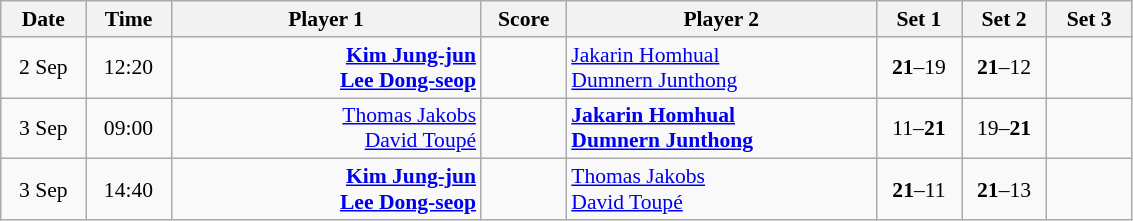<table class="wikitable" style="font-size:90%; text-align:center">
<tr>
<th width="50">Date</th>
<th width="50">Time</th>
<th width="200">Player 1</th>
<th width="50">Score</th>
<th width="200">Player 2</th>
<th width="50">Set 1</th>
<th width="50">Set 2</th>
<th width="50">Set 3</th>
</tr>
<tr>
<td>2 Sep</td>
<td>12:20</td>
<td align="right"><strong><a href='#'>Kim Jung-jun</a> <br><a href='#'>Lee Dong-seop</a> </strong></td>
<td></td>
<td align="left"> <a href='#'>Jakarin Homhual</a><br> <a href='#'>Dumnern Junthong</a></td>
<td><strong>21</strong>–19</td>
<td><strong>21</strong>–12</td>
<td></td>
</tr>
<tr>
<td>3 Sep</td>
<td>09:00</td>
<td align="right"><a href='#'>Thomas Jakobs</a> <br><a href='#'>David Toupé</a> </td>
<td> </td>
<td align="left"><strong> <a href='#'>Jakarin Homhual</a><br> <a href='#'>Dumnern Junthong</a></strong></td>
<td>11–<strong>21</strong></td>
<td>19–<strong>21</strong></td>
<td></td>
</tr>
<tr>
<td>3 Sep</td>
<td>14:40</td>
<td align="right"><strong><a href='#'>Kim Jung-jun</a> <br><a href='#'>Lee Dong-seop</a> </strong></td>
<td> </td>
<td align="left"> <a href='#'>Thomas Jakobs</a><br> <a href='#'>David Toupé</a></td>
<td><strong>21</strong>–11</td>
<td><strong>21</strong>–13</td>
<td></td>
</tr>
</table>
